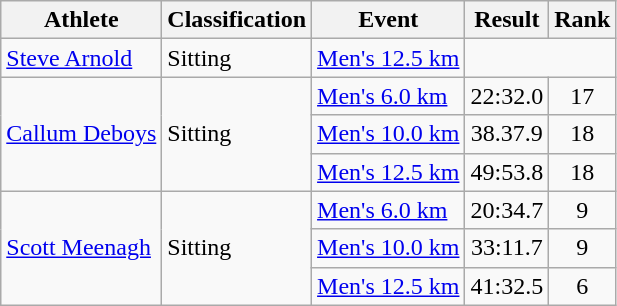<table class="wikitable" style="font-size:100%">
<tr>
<th>Athlete</th>
<th>Classification</th>
<th>Event</th>
<th>Result</th>
<th>Rank</th>
</tr>
<tr align="center">
<td align="left"><a href='#'>Steve Arnold</a></td>
<td align="left">Sitting</td>
<td align="left"><a href='#'>Men's 12.5 km</a></td>
<td colspan="2"></td>
</tr>
<tr align="center">
<td align="left" rowspan=3><a href='#'>Callum Deboys</a></td>
<td align="left" rowspan=3>Sitting</td>
<td align="left"><a href='#'>Men's 6.0 km</a></td>
<td>22:32.0</td>
<td>17</td>
</tr>
<tr align="center">
<td align="left"><a href='#'>Men's 10.0 km</a></td>
<td>38.37.9</td>
<td>18</td>
</tr>
<tr align="center">
<td align="left"><a href='#'>Men's 12.5 km</a></td>
<td>49:53.8</td>
<td>18</td>
</tr>
<tr align="center">
<td align="left" rowspan=3><a href='#'>Scott Meenagh</a></td>
<td align="left" rowspan=3>Sitting</td>
<td align="left"><a href='#'>Men's 6.0 km</a></td>
<td>20:34.7</td>
<td>9</td>
</tr>
<tr align="center">
<td align="left"><a href='#'>Men's 10.0 km</a></td>
<td>33:11.7</td>
<td>9</td>
</tr>
<tr align="center">
<td align="left"><a href='#'>Men's 12.5 km</a></td>
<td>41:32.5</td>
<td>6</td>
</tr>
</table>
